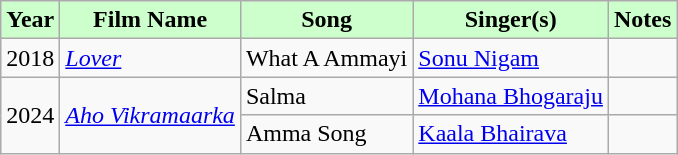<table class="wikitable sortable">
<tr style="background:#cfc; text-align:center;">
<td><strong>Year</strong></td>
<td><strong>Film Name</strong></td>
<td><strong>Song</strong></td>
<td><strong>Singer(s)</strong></td>
<td><strong>Notes</strong></td>
</tr>
<tr>
<td>2018</td>
<td><em><a href='#'>Lover</a></em></td>
<td>What A Ammayi</td>
<td><a href='#'>Sonu Nigam</a></td>
<td></td>
</tr>
<tr>
<td rowspan="2">2024</td>
<td rowspan="2"><em><a href='#'>Aho Vikramaarka</a></em></td>
<td>Salma</td>
<td><a href='#'>Mohana Bhogaraju</a></td>
<td></td>
</tr>
<tr>
<td>Amma Song</td>
<td><a href='#'>Kaala Bhairava</a></td>
<td></td>
</tr>
</table>
